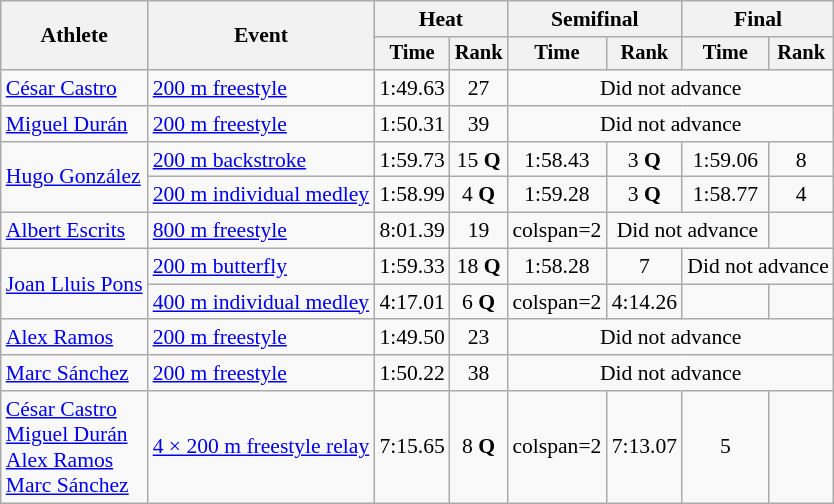<table class=wikitable style="font-size:90%">
<tr>
<th rowspan="2">Athlete</th>
<th rowspan="2">Event</th>
<th colspan="2">Heat</th>
<th colspan="2">Semifinal</th>
<th colspan="2">Final</th>
</tr>
<tr style="font-size:95%">
<th>Time</th>
<th>Rank</th>
<th>Time</th>
<th>Rank</th>
<th>Time</th>
<th>Rank</th>
</tr>
<tr align=center>
<td align=left><a href='#'>César Castro</a></td>
<td align=left><a href='#'>200 m freestyle</a></td>
<td>1:49.63</td>
<td>27</td>
<td colspan=4>Did not advance</td>
</tr>
<tr align=center>
<td align=left><a href='#'>Miguel Durán</a></td>
<td align=left><a href='#'>200 m freestyle</a></td>
<td>1:50.31</td>
<td>39</td>
<td colspan=4>Did not advance</td>
</tr>
<tr align=center>
<td align=left rowspan=2><a href='#'>Hugo González</a></td>
<td align=left><a href='#'>200 m backstroke</a></td>
<td>1:59.73</td>
<td>15 <strong>Q</strong></td>
<td>1:58.43</td>
<td>3 <strong>Q</strong></td>
<td>1:59.06</td>
<td>8</td>
</tr>
<tr align=center>
<td align=left><a href='#'>200 m individual medley</a></td>
<td>1:58.99</td>
<td>4 <strong>Q</strong></td>
<td>1:59.28</td>
<td>3 <strong>Q</strong></td>
<td>1:58.77</td>
<td>4</td>
</tr>
<tr align=center>
<td align=left><a href='#'>Albert Escrits</a></td>
<td align=left><a href='#'>800 m freestyle</a></td>
<td>8:01.39</td>
<td>19</td>
<td>colspan=2 </td>
<td colspan=2>Did not advance</td>
</tr>
<tr align=center>
<td align=left rowspan=2><a href='#'>Joan Lluis Pons</a></td>
<td align=left><a href='#'>200 m butterfly</a></td>
<td>1:59.33</td>
<td>18 <strong>Q</strong></td>
<td>1:58.28</td>
<td>7</td>
<td colspan=2>Did not advance</td>
</tr>
<tr align=center>
<td align=left><a href='#'>400 m individual medley</a></td>
<td>4:17.01</td>
<td>6 <strong>Q</strong></td>
<td>colspan=2 </td>
<td>4:14.26</td>
<td></td>
</tr>
<tr align=center>
<td align=left><a href='#'>Alex Ramos</a></td>
<td align=left><a href='#'>200 m freestyle</a></td>
<td>1:49.50</td>
<td>23</td>
<td colspan=4>Did not advance</td>
</tr>
<tr align=center>
<td align=left><a href='#'>Marc Sánchez</a></td>
<td align=left><a href='#'>200 m freestyle</a></td>
<td>1:50.22</td>
<td>38</td>
<td colspan=4>Did not advance</td>
</tr>
<tr align=center>
<td align=left><a href='#'>César Castro</a><br><a href='#'>Miguel Durán</a><br><a href='#'>Alex Ramos</a><br><a href='#'>Marc Sánchez</a></td>
<td align=left><a href='#'>4 × 200 m freestyle relay</a></td>
<td>7:15.65</td>
<td>8 <strong>Q</strong></td>
<td>colspan=2 </td>
<td>7:13.07</td>
<td>5</td>
</tr>
</table>
